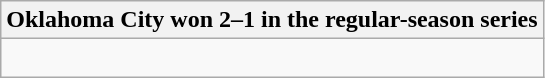<table class="wikitable collapsible collapsed">
<tr>
<th>Oklahoma City won 2–1 in the regular-season series</th>
</tr>
<tr>
<td><br>

</td>
</tr>
</table>
